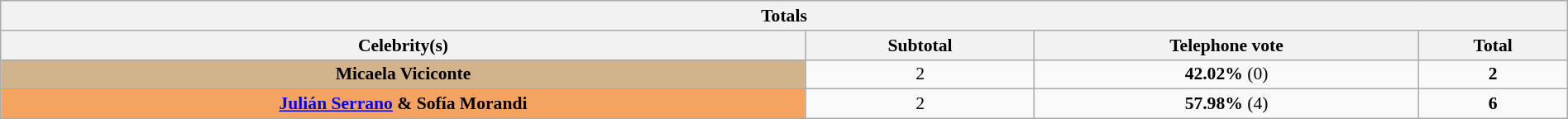<table class="wikitable collapsible collapsed" style="font-size:90%; text-align: center; width: 100%;">
<tr>
<th colspan="11" style="with: 95%;" align=center>Totals</th>
</tr>
<tr>
<th>Celebrity(s)</th>
<th>Subtotal</th>
<th>Telephone vote</th>
<th>Total</th>
</tr>
<tr>
<td bgcolor="tan"><strong>Micaela Viciconte</strong></td>
<td>2</td>
<td><strong>42.02%</strong> (0)</td>
<td><strong>2</strong></td>
</tr>
<tr>
<td bgcolor="sandybrown"><strong><a href='#'>Julián Serrano</a> & Sofía Morandi</strong></td>
<td>2</td>
<td><strong>57.98%</strong> (4)</td>
<td><strong>6</strong></td>
</tr>
</table>
